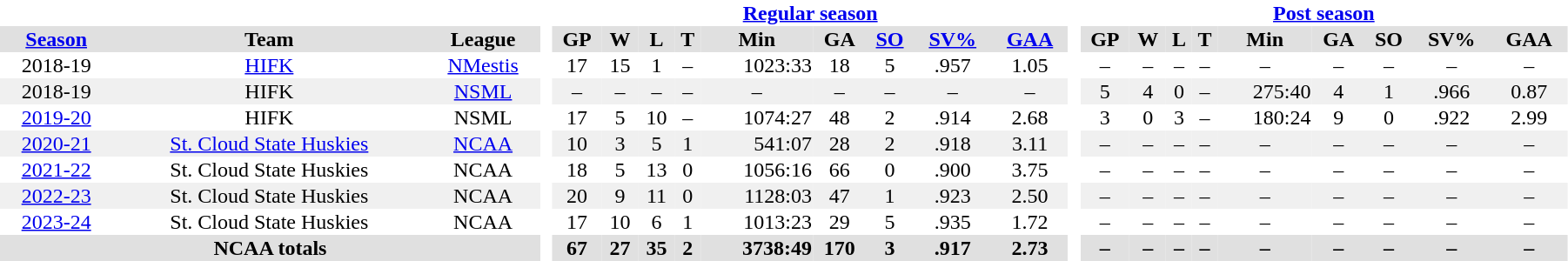<table border="0" cellpadding="1" cellspacing="0" width="95%" style="text-align:center">
<tr>
<th colspan="3" bgcolor="#ffffff"> </th>
<th rowspan="95" bgcolor="#ffffff"> </th>
<th colspan="9"><a href='#'>Regular season</a></th>
<th rowspan="95" bgcolor="#ffffff"> </th>
<th colspan="9"><a href='#'>Post season</a></th>
</tr>
<tr bgcolor="#e0e0e0">
<th><a href='#'>Season</a></th>
<th>Team</th>
<th>League</th>
<th>GP</th>
<th>W</th>
<th>L</th>
<th>T</th>
<th>Min</th>
<th>GA</th>
<th><a href='#'>SO</a></th>
<th><a href='#'>SV%</a></th>
<th><a href='#'>GAA</a></th>
<th>GP</th>
<th>W</th>
<th>L</th>
<th>T</th>
<th>Min</th>
<th>GA</th>
<th>SO</th>
<th>SV%</th>
<th>GAA</th>
</tr>
<tr>
<td>2018-19</td>
<td><a href='#'>HIFK</a></td>
<td><a href='#'>NMestis</a></td>
<td>17</td>
<td>15</td>
<td>1</td>
<td>–</td>
<td align="right">1023:33</td>
<td>18</td>
<td>5</td>
<td>.957</td>
<td>1.05</td>
<td>–</td>
<td>–</td>
<td>–</td>
<td>–</td>
<td>–</td>
<td>–</td>
<td>–</td>
<td>–</td>
<td>–</td>
</tr>
<tr bgcolor="#f0f0f0">
<td>2018-19</td>
<td>HIFK</td>
<td><a href='#'>NSML</a></td>
<td>–</td>
<td>–</td>
<td>–</td>
<td>–</td>
<td>–</td>
<td>–</td>
<td>–</td>
<td>–</td>
<td>–</td>
<td>5</td>
<td>4</td>
<td>0</td>
<td>–</td>
<td align="right">275:40</td>
<td>4</td>
<td>1</td>
<td>.966</td>
<td>0.87</td>
</tr>
<tr>
<td><a href='#'>2019-20</a></td>
<td>HIFK</td>
<td>NSML</td>
<td>17</td>
<td>5</td>
<td>10</td>
<td>–</td>
<td align="right">1074:27</td>
<td>48</td>
<td>2</td>
<td>.914</td>
<td>2.68</td>
<td>3</td>
<td>0</td>
<td>3</td>
<td>–</td>
<td align="right">180:24</td>
<td>9</td>
<td>0</td>
<td>.922</td>
<td>2.99</td>
</tr>
<tr bgcolor="#f0f0f0">
<td><a href='#'>2020-21</a></td>
<td><a href='#'>St. Cloud State Huskies</a></td>
<td><a href='#'>NCAA</a></td>
<td>10</td>
<td>3</td>
<td>5</td>
<td>1</td>
<td align="right">541:07</td>
<td>28</td>
<td>2</td>
<td>.918</td>
<td>3.11</td>
<td>–</td>
<td>–</td>
<td>–</td>
<td>–</td>
<td>–</td>
<td>–</td>
<td>–</td>
<td>–</td>
<td>–</td>
</tr>
<tr>
<td><a href='#'>2021-22</a></td>
<td>St. Cloud State Huskies</td>
<td>NCAA</td>
<td>18</td>
<td>5</td>
<td>13</td>
<td>0</td>
<td align="right">1056:16</td>
<td>66</td>
<td>0</td>
<td>.900</td>
<td>3.75</td>
<td>–</td>
<td>–</td>
<td>–</td>
<td>–</td>
<td>–</td>
<td>–</td>
<td>–</td>
<td>–</td>
<td>–</td>
</tr>
<tr bgcolor="#f0f0f0">
<td><a href='#'>2022-23</a></td>
<td>St. Cloud State Huskies</td>
<td>NCAA</td>
<td>20</td>
<td>9</td>
<td>11</td>
<td>0</td>
<td align="right">1128:03</td>
<td>47</td>
<td>1</td>
<td>.923</td>
<td>2.50</td>
<td>–</td>
<td>–</td>
<td>–</td>
<td>–</td>
<td>–</td>
<td>–</td>
<td>–</td>
<td>–</td>
<td>–</td>
</tr>
<tr>
<td><a href='#'>2023-24</a></td>
<td>St. Cloud State Huskies</td>
<td>NCAA</td>
<td>17</td>
<td>10</td>
<td>6</td>
<td>1</td>
<td align="right">1013:23</td>
<td>29</td>
<td>5</td>
<td>.935</td>
<td>1.72</td>
<td>–</td>
<td>–</td>
<td>–</td>
<td>–</td>
<td>–</td>
<td>–</td>
<td>–</td>
<td>–</td>
<td>–</td>
</tr>
<tr bgcolor="#e0e0e0">
<th colspan="3">NCAA totals</th>
<th>67</th>
<th>27</th>
<th>35</th>
<th>2</th>
<th align="right">3738:49</th>
<th>170</th>
<th>3</th>
<th>.917</th>
<th>2.73</th>
<th>–</th>
<th>–</th>
<th>–</th>
<th>–</th>
<th>–</th>
<th>–</th>
<th>–</th>
<th>–</th>
<th>–</th>
</tr>
</table>
